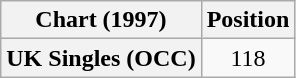<table class="wikitable plainrowheaders" style="text-align:center">
<tr>
<th>Chart (1997)</th>
<th>Position</th>
</tr>
<tr>
<th scope="row">UK Singles (OCC)</th>
<td>118</td>
</tr>
</table>
